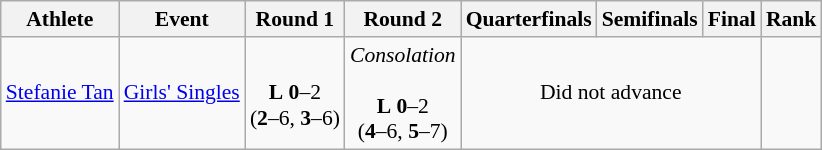<table class=wikitable style="font-size:90%">
<tr>
<th>Athlete</th>
<th>Event</th>
<th>Round 1</th>
<th>Round 2</th>
<th>Quarterfinals</th>
<th>Semifinals</th>
<th>Final</th>
<th>Rank</th>
</tr>
<tr>
<td><a href='#'>Stefanie Tan</a></td>
<td><a href='#'>Girls' Singles</a></td>
<td align=center><br><strong>L</strong> <strong>0</strong>–2<br> (<strong>2</strong>–6, <strong>3</strong>–6)</td>
<td align=center><em>Consolation</em><br><br><strong>L</strong> <strong>0</strong>–2<br> (<strong>4</strong>–6, <strong>5</strong>–7)</td>
<td colspan=3 align=center>Did not advance</td>
<td align=center></td>
</tr>
</table>
